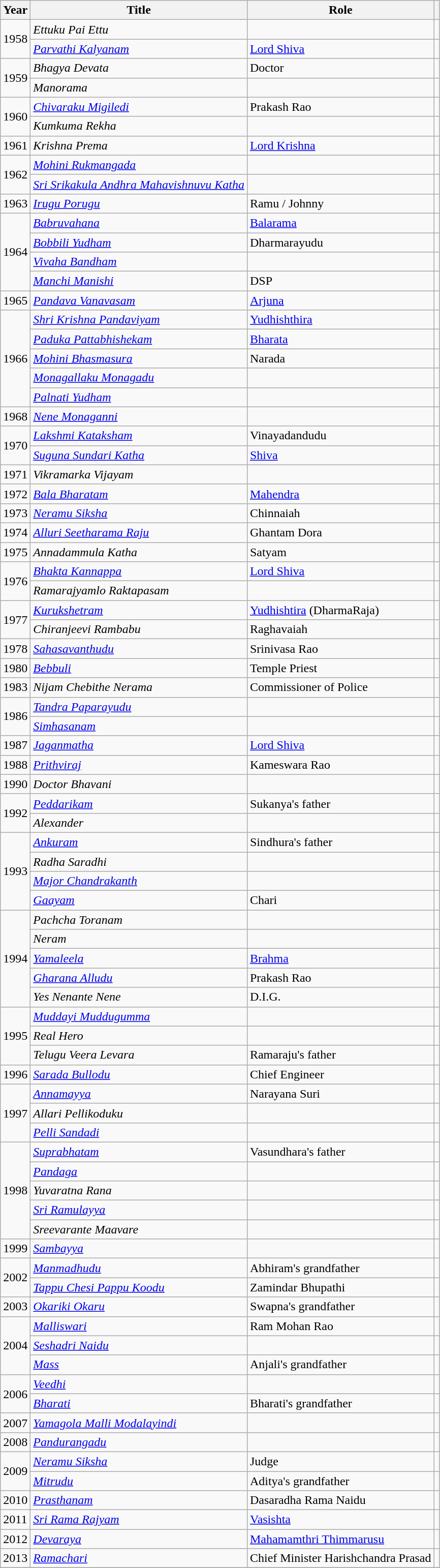<table class="wikitable">
<tr>
<th>Year</th>
<th>Title</th>
<th>Role</th>
<th class="unsortable"></th>
</tr>
<tr>
<td rowspan="2">1958</td>
<td><em>Ettuku Pai Ettu</em></td>
<td></td>
<td></td>
</tr>
<tr>
<td><em><a href='#'>Parvathi Kalyanam</a></em></td>
<td><a href='#'>Lord Shiva</a></td>
<td></td>
</tr>
<tr>
<td rowspan="2">1959</td>
<td><em>Bhagya Devata</em></td>
<td>Doctor</td>
<td></td>
</tr>
<tr>
<td><em>Manorama</em></td>
<td></td>
<td></td>
</tr>
<tr>
<td rowspan="2">1960</td>
<td><em><a href='#'>Chivaraku Migiledi</a></em></td>
<td>Prakash Rao</td>
<td></td>
</tr>
<tr>
<td><em>Kumkuma Rekha</em></td>
<td></td>
<td></td>
</tr>
<tr>
<td>1961</td>
<td><em>Krishna Prema</em></td>
<td><a href='#'>Lord Krishna</a></td>
<td></td>
</tr>
<tr>
<td rowspan="2">1962</td>
<td><em><a href='#'>Mohini Rukmangada</a></em></td>
<td></td>
<td></td>
</tr>
<tr>
<td><em><a href='#'>Sri Srikakula Andhra Mahavishnuvu Katha</a></em></td>
<td></td>
<td></td>
</tr>
<tr>
<td>1963</td>
<td><em><a href='#'>Irugu Porugu</a></em></td>
<td>Ramu / Johnny</td>
<td></td>
</tr>
<tr>
<td rowspan="4">1964</td>
<td><em><a href='#'>Babruvahana</a></em></td>
<td><a href='#'>Balarama</a></td>
<td></td>
</tr>
<tr>
<td><em><a href='#'>Bobbili Yudham</a></em></td>
<td>Dharmarayudu</td>
<td></td>
</tr>
<tr>
<td><em><a href='#'>Vivaha Bandham</a></em></td>
<td></td>
<td></td>
</tr>
<tr>
<td><em><a href='#'>Manchi Manishi</a></em></td>
<td>DSP</td>
<td></td>
</tr>
<tr>
<td>1965</td>
<td><em><a href='#'>Pandava Vanavasam</a></em></td>
<td><a href='#'>Arjuna</a></td>
<td></td>
</tr>
<tr>
<td rowspan="5">1966</td>
<td><em><a href='#'>Shri Krishna Pandaviyam</a></em></td>
<td><a href='#'>Yudhishthira</a></td>
<td></td>
</tr>
<tr>
<td><em><a href='#'>Paduka Pattabhishekam</a></em></td>
<td><a href='#'>Bharata</a></td>
<td></td>
</tr>
<tr>
<td><em><a href='#'>Mohini Bhasmasura</a></em></td>
<td>Narada</td>
<td></td>
</tr>
<tr>
<td><em><a href='#'>Monagallaku Monagadu</a></em></td>
<td></td>
<td></td>
</tr>
<tr>
<td><em><a href='#'>Palnati Yudham</a></em></td>
<td></td>
<td></td>
</tr>
<tr>
<td>1968</td>
<td><em><a href='#'>Nene Monaganni</a></em></td>
<td></td>
<td></td>
</tr>
<tr>
<td rowspan="2">1970</td>
<td><em><a href='#'>Lakshmi Kataksham</a></em></td>
<td>Vinayadandudu</td>
<td></td>
</tr>
<tr>
<td><em><a href='#'>Suguna Sundari Katha</a></em></td>
<td><a href='#'>Shiva</a></td>
<td></td>
</tr>
<tr>
<td>1971</td>
<td><em>Vikramarka Vijayam</em></td>
<td></td>
<td></td>
</tr>
<tr>
<td>1972</td>
<td><em><a href='#'>Bala Bharatam</a></em></td>
<td><a href='#'>Mahendra</a></td>
<td></td>
</tr>
<tr>
<td>1973</td>
<td><em><a href='#'>Neramu Siksha</a></em></td>
<td>Chinnaiah</td>
<td></td>
</tr>
<tr>
<td>1974</td>
<td><em><a href='#'>Alluri Seetharama Raju</a></em></td>
<td>Ghantam Dora</td>
<td></td>
</tr>
<tr>
<td>1975</td>
<td><em>Annadammula Katha</em></td>
<td>Satyam</td>
<td></td>
</tr>
<tr>
<td rowspan="2">1976</td>
<td><em><a href='#'>Bhakta Kannappa</a></em></td>
<td><a href='#'>Lord Shiva</a></td>
<td></td>
</tr>
<tr>
<td><em>Ramarajyamlo Raktapasam</em></td>
<td></td>
<td></td>
</tr>
<tr>
<td rowspan="2">1977</td>
<td><em><a href='#'>Kurukshetram</a></em></td>
<td><a href='#'>Yudhishtira</a> (DharmaRaja)</td>
<td></td>
</tr>
<tr>
<td><em>Chiranjeevi Rambabu</em></td>
<td>Raghavaiah</td>
<td></td>
</tr>
<tr>
<td>1978</td>
<td><em><a href='#'>Sahasavanthudu</a></em></td>
<td>Srinivasa Rao</td>
<td></td>
</tr>
<tr>
<td>1980</td>
<td><em><a href='#'>Bebbuli</a></em></td>
<td>Temple Priest</td>
<td></td>
</tr>
<tr>
<td>1983</td>
<td><em>Nijam Chebithe Nerama</em></td>
<td>Commissioner of Police</td>
<td></td>
</tr>
<tr>
<td rowspan="2">1986</td>
<td><em><a href='#'>Tandra Paparayudu</a></em></td>
<td></td>
<td></td>
</tr>
<tr>
<td><em><a href='#'>Simhasanam</a></em></td>
<td></td>
<td></td>
</tr>
<tr>
<td>1987</td>
<td><em><a href='#'>Jaganmatha</a></em></td>
<td><a href='#'>Lord Shiva</a></td>
<td></td>
</tr>
<tr>
<td>1988</td>
<td><em><a href='#'>Prithviraj</a></em></td>
<td>Kameswara Rao</td>
<td></td>
</tr>
<tr>
<td>1990</td>
<td><em>Doctor Bhavani</em></td>
<td></td>
<td></td>
</tr>
<tr>
<td rowspan="2">1992</td>
<td><em><a href='#'>Peddarikam</a></em></td>
<td>Sukanya's father</td>
<td></td>
</tr>
<tr>
<td><em>Alexander</em></td>
<td></td>
<td></td>
</tr>
<tr>
<td rowspan="4">1993</td>
<td><em><a href='#'>Ankuram</a></em></td>
<td>Sindhura's father</td>
<td></td>
</tr>
<tr>
<td><em>Radha Saradhi</em></td>
<td></td>
<td></td>
</tr>
<tr>
<td><a href='#'><em>Major Chandrakanth</em></a></td>
<td></td>
<td></td>
</tr>
<tr>
<td><em><a href='#'>Gaayam</a></em></td>
<td>Chari</td>
<td></td>
</tr>
<tr>
<td rowspan="5">1994</td>
<td><em>Pachcha Toranam</em></td>
<td></td>
<td></td>
</tr>
<tr>
<td><em>Neram</em></td>
<td></td>
<td></td>
</tr>
<tr>
<td><em><a href='#'>Yamaleela</a></em></td>
<td><a href='#'>Brahma</a></td>
<td></td>
</tr>
<tr>
<td><em><a href='#'>Gharana Alludu</a></em></td>
<td>Prakash Rao</td>
<td></td>
</tr>
<tr>
<td><em>Yes Nenante Nene</em></td>
<td>D.I.G.</td>
<td></td>
</tr>
<tr>
<td rowspan="3">1995</td>
<td><em><a href='#'>Muddayi Muddugumma</a></em></td>
<td></td>
<td></td>
</tr>
<tr>
<td><em>Real Hero</em></td>
<td></td>
<td></td>
</tr>
<tr>
<td><em>Telugu Veera Levara</em></td>
<td>Ramaraju's father</td>
<td></td>
</tr>
<tr>
<td>1996</td>
<td><em><a href='#'>Sarada Bullodu</a></em></td>
<td>Chief Engineer</td>
<td></td>
</tr>
<tr>
<td rowspan="3">1997</td>
<td><em><a href='#'>Annamayya</a></em></td>
<td>Narayana Suri</td>
<td></td>
</tr>
<tr>
<td><em>Allari Pellikoduku</em></td>
<td></td>
<td></td>
</tr>
<tr>
<td><em><a href='#'>Pelli Sandadi</a></em></td>
<td></td>
<td></td>
</tr>
<tr>
<td rowspan="5">1998</td>
<td><em><a href='#'>Suprabhatam</a></em></td>
<td>Vasundhara's father</td>
<td></td>
</tr>
<tr>
<td><em><a href='#'>Pandaga</a></em></td>
<td></td>
<td></td>
</tr>
<tr>
<td><em>Yuvaratna Rana</em></td>
<td></td>
<td></td>
</tr>
<tr>
<td><em><a href='#'>Sri Ramulayya</a></em></td>
<td></td>
<td></td>
</tr>
<tr>
<td><em>Sreevarante Maavare</em></td>
<td></td>
<td></td>
</tr>
<tr>
<td>1999</td>
<td><em><a href='#'>Sambayya</a></em></td>
<td></td>
<td></td>
</tr>
<tr>
<td rowspan="2">2002</td>
<td><em><a href='#'>Manmadhudu</a></em></td>
<td>Abhiram's grandfather</td>
<td></td>
</tr>
<tr>
<td><em><a href='#'>Tappu Chesi Pappu Koodu</a></em></td>
<td>Zamindar Bhupathi</td>
<td></td>
</tr>
<tr>
<td>2003</td>
<td><em><a href='#'>Okariki Okaru</a></em></td>
<td>Swapna's grandfather</td>
<td></td>
</tr>
<tr>
<td rowspan="3">2004</td>
<td><em><a href='#'>Malliswari</a></em></td>
<td>Ram Mohan Rao</td>
<td></td>
</tr>
<tr>
<td><em><a href='#'>Seshadri Naidu</a></em></td>
<td></td>
<td></td>
</tr>
<tr>
<td><em><a href='#'>Mass</a></em></td>
<td>Anjali's grandfather</td>
<td></td>
</tr>
<tr>
<td rowspan="2">2006</td>
<td><em><a href='#'>Veedhi</a></em></td>
<td></td>
<td></td>
</tr>
<tr>
<td><em><a href='#'>Bharati</a></em></td>
<td>Bharati's grandfather</td>
<td></td>
</tr>
<tr>
<td>2007</td>
<td><em><a href='#'>Yamagola Malli Modalayindi</a></em></td>
<td></td>
<td></td>
</tr>
<tr>
<td>2008</td>
<td><em><a href='#'>Pandurangadu</a></em></td>
<td></td>
<td></td>
</tr>
<tr>
<td rowspan="2">2009</td>
<td><em><a href='#'>Neramu Siksha</a></em></td>
<td>Judge</td>
<td></td>
</tr>
<tr>
<td><em><a href='#'>Mitrudu</a></em></td>
<td>Aditya's grandfather</td>
<td></td>
</tr>
<tr>
<td>2010</td>
<td><em><a href='#'>Prasthanam</a></em></td>
<td>Dasaradha Rama Naidu</td>
<td></td>
</tr>
<tr>
<td>2011</td>
<td><em><a href='#'>Sri Rama Rajyam</a></em></td>
<td><a href='#'>Vasishta</a></td>
<td></td>
</tr>
<tr>
<td>2012</td>
<td><em><a href='#'>Devaraya</a></em></td>
<td><a href='#'>Mahamamthri Thimmarusu</a></td>
<td></td>
</tr>
<tr>
<td>2013</td>
<td><em><a href='#'>Ramachari</a></em></td>
<td>Chief Minister Harishchandra Prasad</td>
<td></td>
</tr>
<tr>
</tr>
</table>
